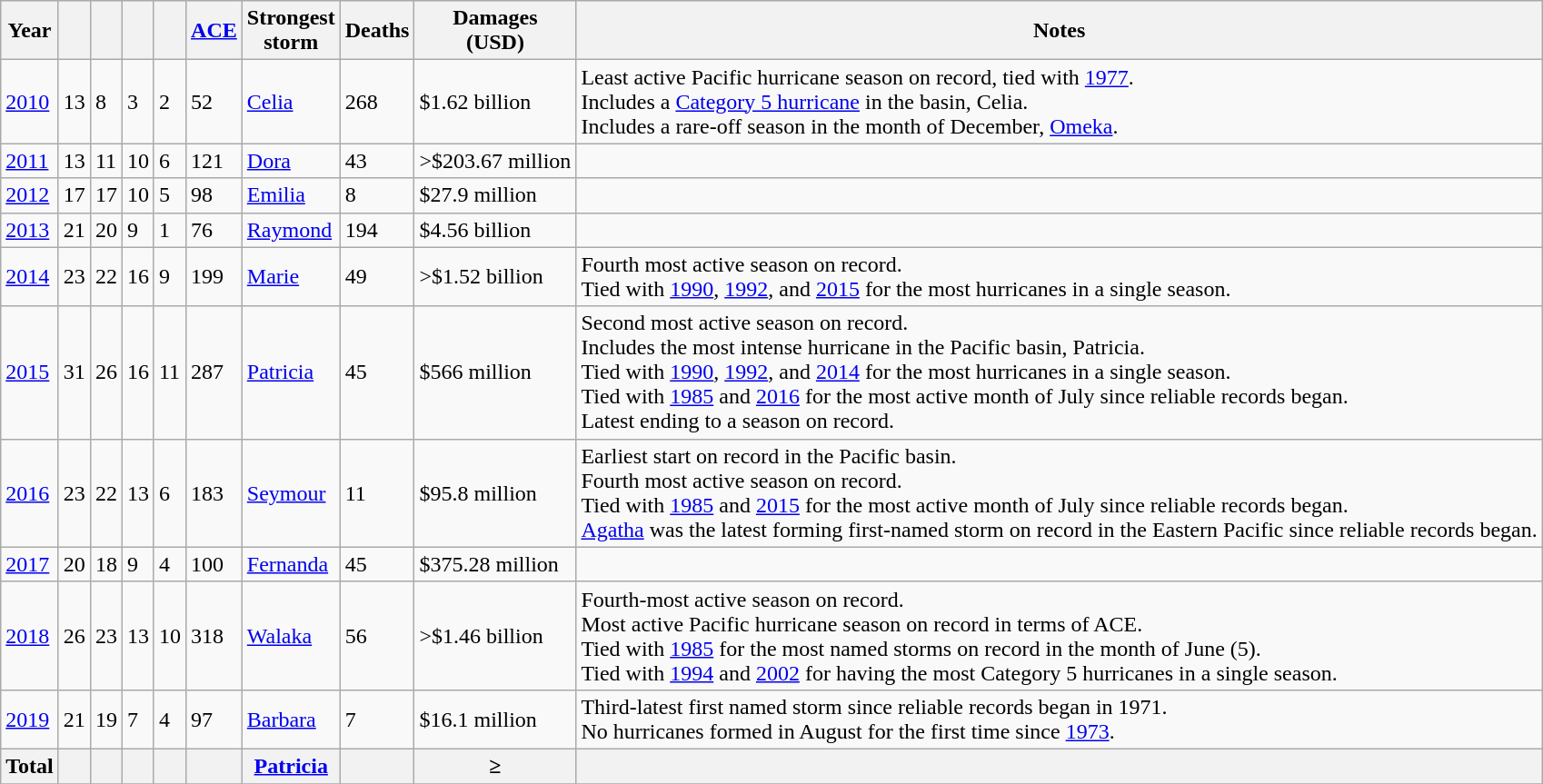<table class="wikitable sortable">
<tr>
<th>Year</th>
<th></th>
<th></th>
<th></th>
<th></th>
<th><a href='#'>ACE</a></th>
<th>Strongest<br>storm</th>
<th>Deaths</th>
<th>Damages<br>(USD)</th>
<th>Notes</th>
</tr>
<tr>
<td><a href='#'>2010</a></td>
<td>13</td>
<td>8</td>
<td>3</td>
<td>2</td>
<td>52</td>
<td> <a href='#'>Celia</a></td>
<td>268</td>
<td>$1.62 billion</td>
<td>Least active Pacific hurricane season on record, tied with <a href='#'>1977</a>.<br>Includes a <a href='#'>Category 5 hurricane</a> in the basin, Celia.<br>Includes a rare-off season in the month of December, <a href='#'>Omeka</a>.</td>
</tr>
<tr>
<td><a href='#'>2011</a></td>
<td>13</td>
<td>11</td>
<td>10</td>
<td>6</td>
<td>121</td>
<td> <a href='#'>Dora</a></td>
<td>43</td>
<td>>$203.67 million</td>
<td></td>
</tr>
<tr>
<td><a href='#'>2012</a></td>
<td>17</td>
<td>17</td>
<td>10</td>
<td>5</td>
<td>98</td>
<td> <a href='#'>Emilia</a></td>
<td>8</td>
<td>$27.9 million</td>
<td></td>
</tr>
<tr>
<td><a href='#'>2013</a></td>
<td>21</td>
<td>20</td>
<td>9</td>
<td>1</td>
<td>76</td>
<td> <a href='#'>Raymond</a></td>
<td>194</td>
<td>$4.56 billion</td>
<td></td>
</tr>
<tr>
<td><a href='#'>2014</a></td>
<td>23</td>
<td>22</td>
<td>16</td>
<td>9</td>
<td>199</td>
<td> <a href='#'>Marie</a></td>
<td>49</td>
<td>>$1.52 billion</td>
<td>Fourth most active season on record. <br> Tied with <a href='#'>1990</a>, <a href='#'>1992</a>, and <a href='#'>2015</a> for the most hurricanes in a single season.</td>
</tr>
<tr>
<td><a href='#'>2015</a></td>
<td>31</td>
<td>26</td>
<td>16</td>
<td>11</td>
<td>287</td>
<td> <a href='#'>Patricia</a></td>
<td>45</td>
<td>$566 million</td>
<td>Second most active season on record. <br> Includes the most intense hurricane in the Pacific basin, Patricia. <br> Tied with <a href='#'>1990</a>, <a href='#'>1992</a>, and <a href='#'>2014</a> for the most hurricanes in a single season.<br> Tied with <a href='#'>1985</a> and <a href='#'>2016</a> for the most active month of July since reliable records began. <br> Latest ending to a season on record.</td>
</tr>
<tr>
<td><a href='#'>2016</a></td>
<td>23</td>
<td>22</td>
<td>13</td>
<td>6</td>
<td>183</td>
<td> <a href='#'>Seymour</a></td>
<td>11</td>
<td>$95.8 million</td>
<td>Earliest start on record in the Pacific basin. <br> Fourth most active season on record. <br> Tied with <a href='#'>1985</a> and <a href='#'>2015</a> for the most active month of July since reliable records began. <br> <a href='#'>Agatha</a> was the latest forming first-named storm on record in the Eastern Pacific since reliable records began.</td>
</tr>
<tr>
<td><a href='#'>2017</a></td>
<td>20</td>
<td>18</td>
<td>9</td>
<td>4</td>
<td>100</td>
<td> <a href='#'>Fernanda</a></td>
<td>45</td>
<td>$375.28 million</td>
<td></td>
</tr>
<tr>
<td><a href='#'>2018</a></td>
<td>26</td>
<td>23</td>
<td>13</td>
<td>10</td>
<td>318</td>
<td> <a href='#'>Walaka</a></td>
<td>56</td>
<td>>$1.46 billion</td>
<td>Fourth-most active season on record.<br>Most active Pacific hurricane season on record in terms of ACE.<br> Tied with <a href='#'>1985</a> for the most named storms on record in the month of June (5).<br>Tied with <a href='#'>1994</a> and <a href='#'>2002</a> for having the most Category 5 hurricanes in a single season.</td>
</tr>
<tr>
<td><a href='#'>2019</a></td>
<td>21</td>
<td>19</td>
<td>7</td>
<td>4</td>
<td>97</td>
<td> <a href='#'>Barbara</a></td>
<td>7</td>
<td>$16.1 million</td>
<td>Third-latest first named storm since reliable records began in 1971.<br>No hurricanes formed in August for the first time since <a href='#'>1973</a>.</td>
</tr>
<tr class="sortbottom">
<th>Total</th>
<th></th>
<th></th>
<th></th>
<th></th>
<th></th>
<th><a href='#'>Patricia</a></th>
<th></th>
<th>≥</th>
<th></th>
</tr>
<tr>
</tr>
</table>
